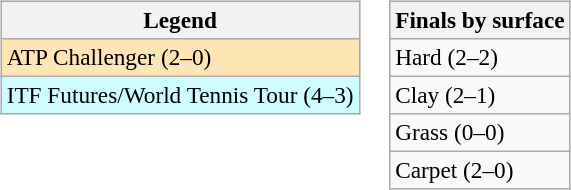<table>
<tr valign=top>
<td><br><table class=wikitable style=font-size:97%>
<tr>
<th>Legend</th>
</tr>
<tr bgcolor=moccasin>
<td>ATP Challenger (2–0)</td>
</tr>
<tr bgcolor=cffcff>
<td>ITF Futures/World Tennis Tour (4–3)</td>
</tr>
</table>
</td>
<td><br><table class=wikitable style=font-size:97%>
<tr>
<th>Finals by surface</th>
</tr>
<tr>
<td>Hard (2–2)</td>
</tr>
<tr>
<td>Clay (2–1)</td>
</tr>
<tr>
<td>Grass (0–0)</td>
</tr>
<tr>
<td>Carpet (2–0)</td>
</tr>
</table>
</td>
</tr>
</table>
